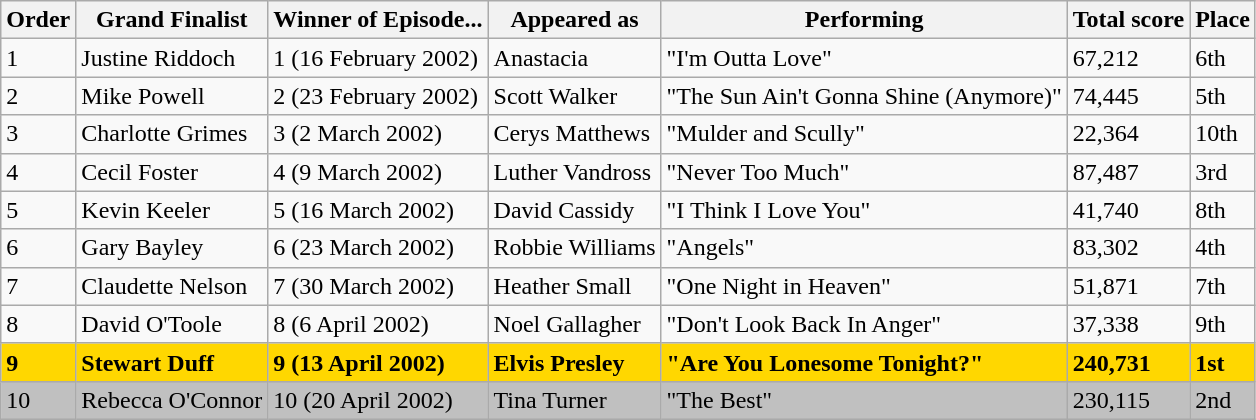<table class="wikitable sortable">
<tr>
<th>Order</th>
<th>Grand Finalist</th>
<th>Winner of Episode...</th>
<th>Appeared as</th>
<th>Performing</th>
<th>Total score</th>
<th>Place</th>
</tr>
<tr>
<td>1</td>
<td>Justine Riddoch</td>
<td>1 (16 February 2002)</td>
<td>Anastacia</td>
<td>"I'm Outta Love"</td>
<td>67,212</td>
<td>6th</td>
</tr>
<tr>
<td>2</td>
<td>Mike Powell</td>
<td>2 (23 February 2002)</td>
<td>Scott Walker</td>
<td>"The Sun Ain't Gonna Shine (Anymore)"</td>
<td>74,445</td>
<td>5th</td>
</tr>
<tr>
<td>3</td>
<td>Charlotte Grimes</td>
<td>3 (2 March 2002)</td>
<td>Cerys Matthews</td>
<td>"Mulder and Scully"</td>
<td>22,364</td>
<td>10th</td>
</tr>
<tr>
<td>4</td>
<td>Cecil Foster</td>
<td>4 (9 March 2002)</td>
<td>Luther Vandross</td>
<td>"Never Too Much"</td>
<td>87,487</td>
<td>3rd</td>
</tr>
<tr>
<td>5</td>
<td>Kevin Keeler</td>
<td>5 (16 March 2002)</td>
<td>David Cassidy</td>
<td>"I Think I Love You"</td>
<td>41,740</td>
<td>8th</td>
</tr>
<tr>
<td>6</td>
<td>Gary Bayley</td>
<td>6 (23 March 2002)</td>
<td>Robbie Williams</td>
<td>"Angels"</td>
<td>83,302</td>
<td>4th</td>
</tr>
<tr>
<td>7</td>
<td>Claudette Nelson</td>
<td>7 (30 March 2002)</td>
<td>Heather Small</td>
<td>"One Night in Heaven"</td>
<td>51,871</td>
<td>7th</td>
</tr>
<tr>
<td>8</td>
<td>David O'Toole</td>
<td>8 (6 April 2002)</td>
<td>Noel Gallagher</td>
<td>"Don't Look Back In Anger"</td>
<td>37,338</td>
<td>9th</td>
</tr>
<tr style="background:gold;">
<td><strong>9</strong></td>
<td><strong>Stewart Duff</strong></td>
<td><strong>9 (13 April 2002)</strong></td>
<td><strong>Elvis Presley</strong></td>
<td><strong>"Are You Lonesome Tonight?"</strong></td>
<td><strong>240,731</strong></td>
<td><strong>1st</strong></td>
</tr>
<tr style="background:silver;">
<td>10</td>
<td>Rebecca O'Connor</td>
<td>10 (20 April 2002)</td>
<td>Tina Turner</td>
<td>"The Best"</td>
<td>230,115</td>
<td>2nd</td>
</tr>
</table>
